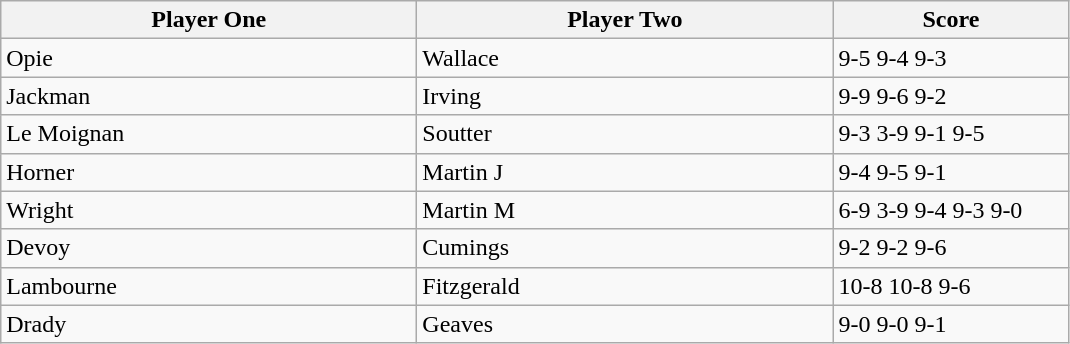<table class="wikitable">
<tr>
<th width=270>Player One</th>
<th width=270>Player Two</th>
<th width=150>Score</th>
</tr>
<tr>
<td> Opie</td>
<td> Wallace</td>
<td>9-5 9-4 9-3</td>
</tr>
<tr>
<td> Jackman</td>
<td> Irving</td>
<td>9-9 9-6 9-2</td>
</tr>
<tr>
<td> Le Moignan</td>
<td> Soutter</td>
<td>9-3 3-9 9-1 9-5</td>
</tr>
<tr>
<td> Horner</td>
<td> Martin J</td>
<td>9-4 9-5 9-1</td>
</tr>
<tr>
<td> Wright</td>
<td> Martin M</td>
<td>6-9 3-9 9-4 9-3 9-0</td>
</tr>
<tr>
<td> Devoy</td>
<td> Cumings</td>
<td>9-2 9-2 9-6</td>
</tr>
<tr>
<td> Lambourne</td>
<td> Fitzgerald</td>
<td>10-8 10-8 9-6</td>
</tr>
<tr>
<td> Drady</td>
<td> Geaves</td>
<td>9-0 9-0 9-1</td>
</tr>
</table>
